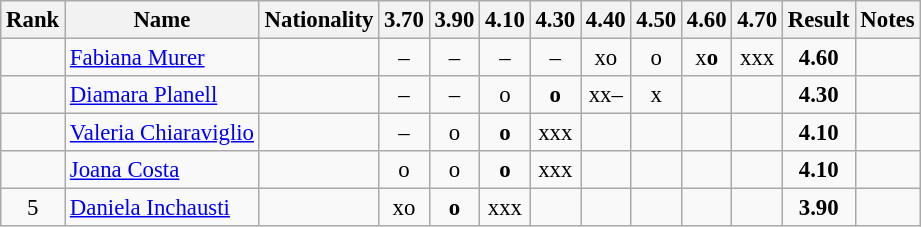<table class="wikitable sortable" style="text-align:center;font-size:95%">
<tr>
<th>Rank</th>
<th>Name</th>
<th>Nationality</th>
<th>3.70</th>
<th>3.90</th>
<th>4.10</th>
<th>4.30</th>
<th>4.40</th>
<th>4.50</th>
<th>4.60</th>
<th>4.70</th>
<th>Result</th>
<th>Notes</th>
</tr>
<tr>
<td></td>
<td align=left><a href='#'>Fabiana Murer</a></td>
<td align=left></td>
<td>–</td>
<td>–</td>
<td>–</td>
<td>–</td>
<td>xo</td>
<td>o</td>
<td>x<strong>o</strong></td>
<td>xxx</td>
<td><strong>4.60</strong></td>
<td></td>
</tr>
<tr>
<td></td>
<td align=left><a href='#'>Diamara Planell</a></td>
<td align=left></td>
<td>–</td>
<td>–</td>
<td>o</td>
<td><strong>o</strong></td>
<td>xx–</td>
<td>x</td>
<td></td>
<td></td>
<td><strong>4.30</strong></td>
<td></td>
</tr>
<tr>
<td></td>
<td align=left><a href='#'>Valeria Chiaraviglio</a></td>
<td align=left></td>
<td>–</td>
<td>o</td>
<td><strong>o</strong></td>
<td>xxx</td>
<td></td>
<td></td>
<td></td>
<td></td>
<td><strong>4.10</strong></td>
<td></td>
</tr>
<tr>
<td></td>
<td align=left><a href='#'>Joana Costa</a></td>
<td align=left></td>
<td>o</td>
<td>o</td>
<td><strong>o</strong></td>
<td>xxx</td>
<td></td>
<td></td>
<td></td>
<td></td>
<td><strong>4.10</strong></td>
<td></td>
</tr>
<tr>
<td>5</td>
<td align=left><a href='#'>Daniela Inchausti</a></td>
<td align=left></td>
<td>xo</td>
<td><strong>o</strong></td>
<td>xxx</td>
<td></td>
<td></td>
<td></td>
<td></td>
<td></td>
<td><strong>3.90</strong></td>
<td></td>
</tr>
</table>
